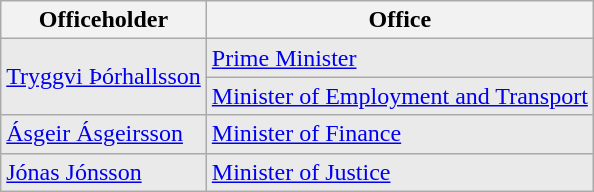<table class="wikitable">
<tr>
<th>Officeholder</th>
<th>Office</th>
</tr>
<tr style="background-color: #EAEAEA;">
<td rowspan=2><a href='#'>Tryggvi Þórhallsson</a></td>
<td><a href='#'>Prime Minister</a></td>
</tr>
<tr style="background-color: #EAEAEA;">
<td><a href='#'>Minister of Employment and Transport</a></td>
</tr>
<tr style="background-color: #EAEAEA;">
<td><a href='#'>Ásgeir Ásgeirsson</a></td>
<td><a href='#'>Minister of Finance</a></td>
</tr>
<tr style="background-color: #EAEAEA;">
<td><a href='#'>Jónas Jónsson</a></td>
<td><a href='#'>Minister of Justice</a></td>
</tr>
</table>
